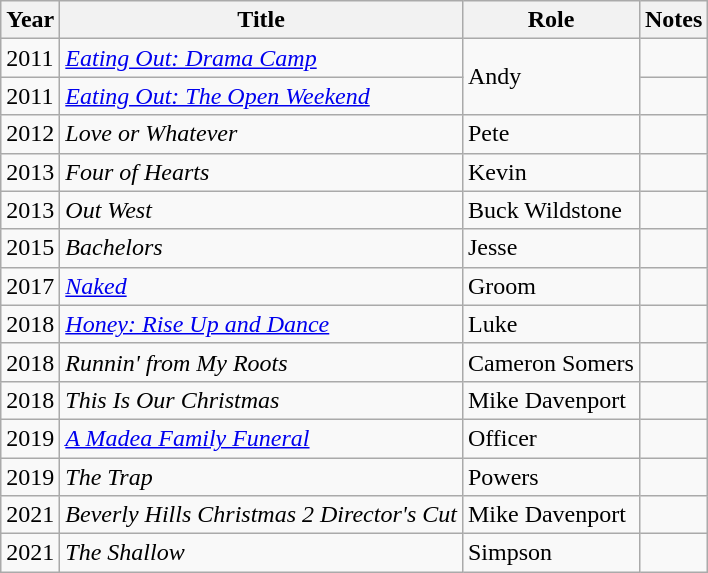<table class="wikitable sortable">
<tr>
<th>Year</th>
<th>Title</th>
<th>Role</th>
<th>Notes</th>
</tr>
<tr>
<td>2011</td>
<td><em><a href='#'>Eating Out: Drama Camp</a></em></td>
<td rowspan="2">Andy</td>
<td></td>
</tr>
<tr>
<td>2011</td>
<td><em><a href='#'>Eating Out: The Open Weekend</a></em></td>
<td></td>
</tr>
<tr>
<td>2012</td>
<td><em>Love or Whatever</em></td>
<td>Pete</td>
<td></td>
</tr>
<tr>
<td>2013</td>
<td><em>Four of Hearts</em></td>
<td>Kevin</td>
<td></td>
</tr>
<tr>
<td>2013</td>
<td><em>Out West</em></td>
<td>Buck Wildstone</td>
<td></td>
</tr>
<tr>
<td>2015</td>
<td><em>Bachelors</em></td>
<td>Jesse</td>
<td></td>
</tr>
<tr>
<td>2017</td>
<td><a href='#'><em>Naked</em></a></td>
<td>Groom</td>
<td></td>
</tr>
<tr>
<td>2018</td>
<td><em><a href='#'>Honey: Rise Up and Dance</a></em></td>
<td>Luke</td>
<td></td>
</tr>
<tr>
<td>2018</td>
<td><em>Runnin' from My Roots</em></td>
<td>Cameron Somers</td>
<td></td>
</tr>
<tr>
<td>2018</td>
<td><em>This Is Our Christmas</em></td>
<td>Mike Davenport</td>
<td></td>
</tr>
<tr>
<td>2019</td>
<td><em><a href='#'>A Madea Family Funeral</a></em></td>
<td>Officer</td>
<td></td>
</tr>
<tr>
<td>2019</td>
<td><em>The Trap</em></td>
<td>Powers</td>
<td></td>
</tr>
<tr>
<td>2021</td>
<td><em>Beverly Hills Christmas 2 Director's Cut</em></td>
<td>Mike Davenport</td>
<td></td>
</tr>
<tr>
<td>2021</td>
<td><em>The Shallow</em></td>
<td>Simpson</td>
<td></td>
</tr>
</table>
